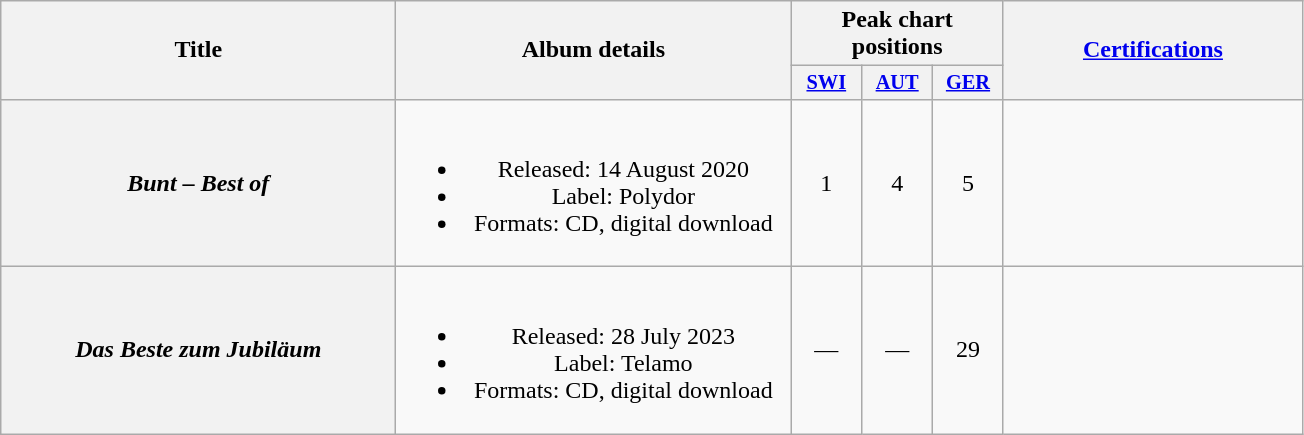<table class="wikitable plainrowheaders" style="text-align:center;" border="1">
<tr>
<th scope="col" rowspan="2" style="width:16em;">Title</th>
<th scope="col" rowspan="2" style="width:16em;">Album details</th>
<th scope="col" colspan="3">Peak chart positions</th>
<th scope="col" rowspan="2" style="width:12em;"><a href='#'>Certifications</a></th>
</tr>
<tr>
<th style="width:3em;font-size:85%"><a href='#'>SWI</a><br></th>
<th style="width:3em;font-size:85%"><a href='#'>AUT</a><br></th>
<th style="width:3em;font-size:85%"><a href='#'>GER</a><br></th>
</tr>
<tr>
<th scope="row"><em>Bunt – Best of</em></th>
<td><br><ul><li>Released: 14 August 2020</li><li>Label: Polydor</li><li>Formats: CD, digital download</li></ul></td>
<td>1</td>
<td>4</td>
<td>5</td>
<td align="left"></td>
</tr>
<tr>
<th scope="row"><em>Das Beste zum Jubiläum</em></th>
<td><br><ul><li>Released: 28 July 2023</li><li>Label: Telamo</li><li>Formats: CD, digital download</li></ul></td>
<td>—</td>
<td>—</td>
<td>29</td>
<td align="left"></td>
</tr>
</table>
